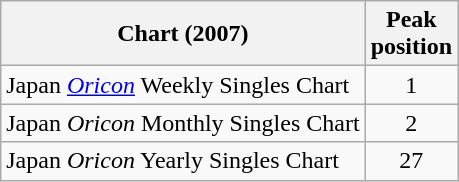<table class="wikitable sortable">
<tr>
<th>Chart (2007)</th>
<th>Peak<br>position</th>
</tr>
<tr>
<td>Japan <em><a href='#'>Oricon</a></em> Weekly Singles Chart</td>
<td align="center">1</td>
</tr>
<tr>
<td>Japan <em>Oricon</em> Monthly Singles Chart</td>
<td align="center">2</td>
</tr>
<tr>
<td>Japan <em>Oricon</em> Yearly Singles Chart</td>
<td align="center">27</td>
</tr>
</table>
